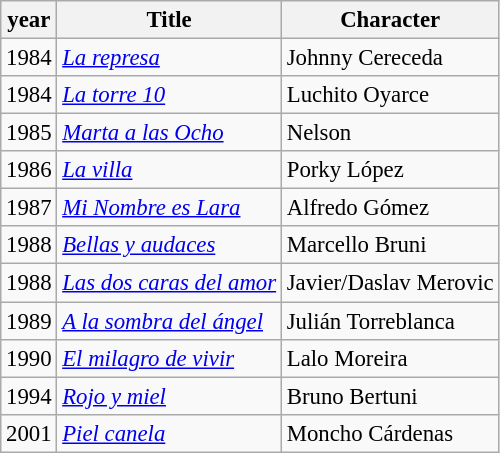<table class="wikitable sortable" style="font-size:95%;">
<tr>
<th>year</th>
<th>Title</th>
<th>Character</th>
</tr>
<tr>
<td>1984</td>
<td><em><a href='#'>La represa</a></em></td>
<td>Johnny Cereceda</td>
</tr>
<tr>
<td>1984</td>
<td><em><a href='#'>La torre 10</a></em></td>
<td>Luchito Oyarce</td>
</tr>
<tr>
<td>1985</td>
<td><em><a href='#'>Marta a las Ocho</a></em></td>
<td>Nelson</td>
</tr>
<tr>
<td>1986</td>
<td><em><a href='#'>La villa</a></em></td>
<td>Porky López</td>
</tr>
<tr>
<td>1987</td>
<td><em><a href='#'>Mi Nombre es Lara</a></em></td>
<td>Alfredo Gómez</td>
</tr>
<tr>
<td>1988</td>
<td><em><a href='#'>Bellas y audaces</a></em></td>
<td>Marcello Bruni</td>
</tr>
<tr>
<td>1988</td>
<td><em><a href='#'>Las dos caras del amor</a></em></td>
<td>Javier/Daslav Merovic</td>
</tr>
<tr>
<td>1989</td>
<td><em><a href='#'>A la sombra del ángel</a></em></td>
<td>Julián Torreblanca</td>
</tr>
<tr>
<td>1990</td>
<td><em><a href='#'>El milagro de vivir</a></em></td>
<td>Lalo Moreira</td>
</tr>
<tr>
<td>1994</td>
<td><em><a href='#'>Rojo y miel</a></em></td>
<td>Bruno Bertuni</td>
</tr>
<tr>
<td>2001</td>
<td><em><a href='#'>Piel canela</a></em></td>
<td>Moncho Cárdenas</td>
</tr>
</table>
